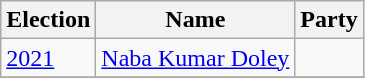<table class="wikitable sortable">
<tr>
<th>Election</th>
<th>Name</th>
<th colspan=2>Party</th>
</tr>
<tr>
<td><a href='#'>2021</a></td>
<td><a href='#'>Naba Kumar Doley</a></td>
<td></td>
</tr>
<tr>
</tr>
</table>
